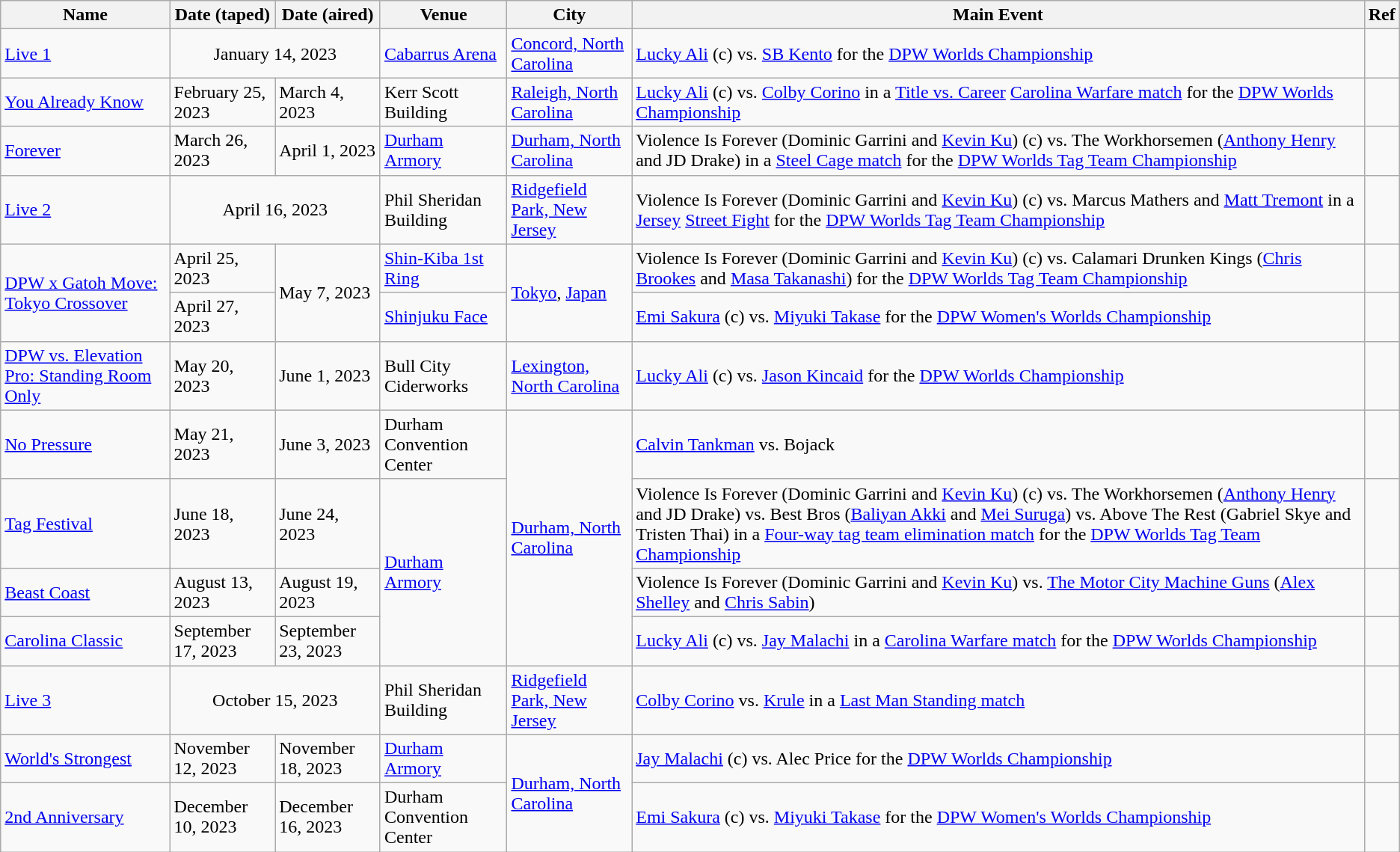<table class="wikitable">
<tr>
<th>Name</th>
<th>Date (taped)</th>
<th>Date (aired)</th>
<th>Venue</th>
<th>City</th>
<th>Main Event</th>
<th>Ref</th>
</tr>
<tr>
<td><a href='#'>Live 1</a></td>
<td colspan="2" align="center">January 14, 2023</td>
<td><a href='#'>Cabarrus Arena</a></td>
<td><a href='#'>Concord, North Carolina</a></td>
<td><a href='#'>Lucky Ali</a> (c) vs. <a href='#'>SB Kento</a> for the <a href='#'>DPW Worlds Championship</a></td>
<td></td>
</tr>
<tr>
<td><a href='#'>You Already Know</a></td>
<td>February 25, 2023</td>
<td>March 4, 2023</td>
<td>Kerr Scott Building</td>
<td><a href='#'>Raleigh, North Carolina</a></td>
<td><a href='#'>Lucky Ali</a> (c) vs. <a href='#'>Colby Corino</a> in a <a href='#'>Title vs. Career</a> <a href='#'>Carolina Warfare match</a> for the <a href='#'>DPW Worlds Championship</a></td>
<td></td>
</tr>
<tr>
<td><a href='#'>Forever</a></td>
<td>March 26, 2023</td>
<td>April 1, 2023</td>
<td><a href='#'>Durham Armory</a></td>
<td><a href='#'>Durham, North Carolina</a></td>
<td>Violence Is Forever (Dominic Garrini and <a href='#'>Kevin Ku</a>) (c) vs. The Workhorsemen (<a href='#'>Anthony Henry</a> and JD Drake) in a <a href='#'>Steel Cage match</a> for the <a href='#'>DPW Worlds Tag Team Championship</a></td>
<td></td>
</tr>
<tr>
<td><a href='#'>Live 2</a></td>
<td colspan="2" align="center">April 16, 2023</td>
<td>Phil Sheridan Building</td>
<td><a href='#'>Ridgefield Park, New Jersey</a></td>
<td>Violence Is Forever (Dominic Garrini and <a href='#'>Kevin Ku</a>) (c) vs. Marcus Mathers and <a href='#'>Matt Tremont</a> in a <a href='#'>Jersey</a> <a href='#'>Street Fight</a> for the <a href='#'>DPW Worlds Tag Team Championship</a></td>
<td></td>
</tr>
<tr>
<td rowspan="2"><a href='#'>DPW x Gatoh Move: Tokyo Crossover</a></td>
<td>April 25, 2023</td>
<td rowspan="2">May 7, 2023</td>
<td><a href='#'>Shin-Kiba 1st Ring</a></td>
<td rowspan="2"><a href='#'>Tokyo</a>, <a href='#'>Japan</a></td>
<td align="left">Violence Is Forever (Dominic Garrini and <a href='#'>Kevin Ku</a>) (c) vs. Calamari Drunken Kings (<a href='#'>Chris Brookes</a> and <a href='#'>Masa Takanashi</a>) for the <a href='#'>DPW Worlds Tag Team Championship</a></td>
<td></td>
</tr>
<tr>
<td>April 27, 2023</td>
<td><a href='#'>Shinjuku Face</a></td>
<td><a href='#'>Emi Sakura</a> (c) vs. <a href='#'>Miyuki Takase</a> for the <a href='#'>DPW Women's Worlds Championship</a></td>
<td></td>
</tr>
<tr>
<td><a href='#'>DPW vs. Elevation Pro: Standing Room Only</a></td>
<td>May 20, 2023</td>
<td>June 1, 2023</td>
<td>Bull City Ciderworks</td>
<td><a href='#'>Lexington, North Carolina</a></td>
<td><a href='#'>Lucky Ali</a> (c) vs. <a href='#'>Jason Kincaid</a> for the <a href='#'>DPW Worlds Championship</a></td>
<td></td>
</tr>
<tr>
<td><a href='#'>No Pressure</a></td>
<td>May 21, 2023</td>
<td>June 3, 2023</td>
<td>Durham Convention Center</td>
<td rowspan="4"><a href='#'>Durham, North Carolina</a></td>
<td><a href='#'>Calvin Tankman</a> vs. Bojack</td>
<td></td>
</tr>
<tr>
<td><a href='#'>Tag Festival</a></td>
<td>June 18, 2023</td>
<td>June 24, 2023</td>
<td rowspan="3"><a href='#'>Durham Armory</a></td>
<td>Violence Is Forever (Dominic Garrini and <a href='#'>Kevin Ku</a>) (c) vs. The Workhorsemen (<a href='#'>Anthony Henry</a> and JD Drake) vs. Best Bros (<a href='#'>Baliyan Akki</a> and <a href='#'>Mei Suruga</a>) vs. Above The Rest (Gabriel Skye and Tristen Thai) in a <a href='#'>Four-way tag team elimination match</a> for the <a href='#'>DPW Worlds Tag Team Championship</a></td>
<td></td>
</tr>
<tr>
<td><a href='#'>Beast Coast</a></td>
<td>August 13, 2023</td>
<td>August 19, 2023</td>
<td>Violence Is Forever (Dominic Garrini and <a href='#'>Kevin Ku</a>) vs. <a href='#'>The Motor City Machine Guns</a> (<a href='#'>Alex Shelley</a> and <a href='#'>Chris Sabin</a>)</td>
<td></td>
</tr>
<tr>
<td><a href='#'>Carolina Classic</a></td>
<td>September 17, 2023</td>
<td>September 23, 2023</td>
<td><a href='#'>Lucky Ali</a> (c) vs. <a href='#'>Jay Malachi</a> in a <a href='#'>Carolina Warfare match</a> for the <a href='#'>DPW Worlds Championship</a></td>
<td></td>
</tr>
<tr>
<td><a href='#'>Live 3</a></td>
<td colspan="2" align="center">October 15, 2023</td>
<td>Phil Sheridan Building</td>
<td><a href='#'>Ridgefield Park, New Jersey</a></td>
<td><a href='#'>Colby Corino</a> vs. <a href='#'>Krule</a> in a <a href='#'>Last Man Standing match</a></td>
<td></td>
</tr>
<tr>
<td><a href='#'>World's Strongest</a></td>
<td>November 12, 2023</td>
<td>November 18, 2023</td>
<td><a href='#'>Durham Armory</a></td>
<td rowspan="2"><a href='#'>Durham, North Carolina</a></td>
<td><a href='#'>Jay Malachi</a> (c) vs. Alec Price for the <a href='#'>DPW Worlds Championship</a></td>
<td></td>
</tr>
<tr>
<td><a href='#'>2nd Anniversary</a></td>
<td>December 10, 2023</td>
<td>December 16, 2023</td>
<td>Durham Convention Center</td>
<td><a href='#'>Emi Sakura</a> (c) vs. <a href='#'>Miyuki Takase</a> for the <a href='#'>DPW Women's Worlds Championship</a></td>
<td></td>
</tr>
</table>
